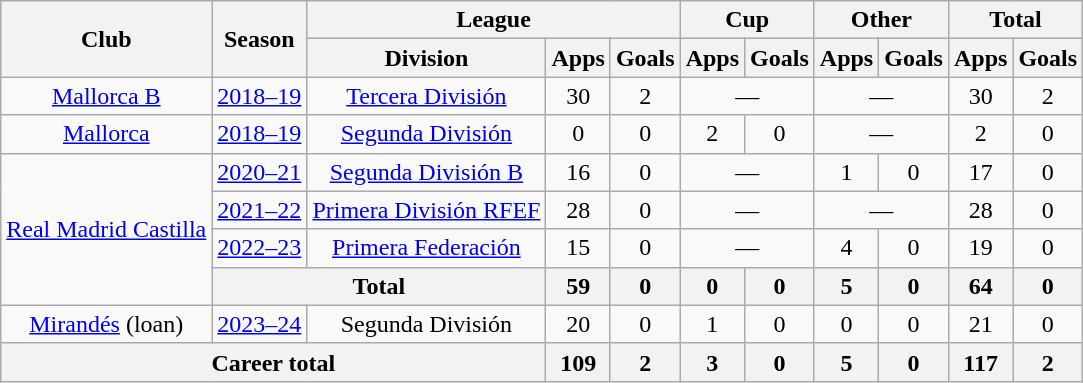<table class=wikitable style=text-align:center>
<tr>
<th rowspan=2>Club</th>
<th rowspan=2>Season</th>
<th colspan=3>League</th>
<th colspan="2">Cup</th>
<th colspan="2">Other</th>
<th colspan=2>Total</th>
</tr>
<tr>
<th>Division</th>
<th>Apps</th>
<th>Goals</th>
<th>Apps</th>
<th>Goals</th>
<th>Apps</th>
<th>Goals</th>
<th>Apps</th>
<th>Goals</th>
</tr>
<tr>
<td><a href='#'>Mallorca B</a></td>
<td><a href='#'>2018–19</a></td>
<td><a href='#'>Tercera División</a></td>
<td>30</td>
<td>2</td>
<td colspan="2">—</td>
<td colspan="2">—</td>
<td>30</td>
<td>2</td>
</tr>
<tr>
<td><a href='#'>Mallorca</a></td>
<td><a href='#'>2018–19</a></td>
<td><a href='#'>Segunda División</a></td>
<td>0</td>
<td>0</td>
<td>2</td>
<td>0</td>
<td colspan="2">—</td>
<td>2</td>
<td>0</td>
</tr>
<tr>
<td rowspan="4"><a href='#'>Real Madrid Castilla</a></td>
<td><a href='#'>2020–21</a></td>
<td><a href='#'>Segunda División B</a></td>
<td>16</td>
<td>0</td>
<td colspan="2">—</td>
<td>1</td>
<td>0</td>
<td>17</td>
<td>0</td>
</tr>
<tr>
<td><a href='#'>2021–22</a></td>
<td><a href='#'>Primera División RFEF</a></td>
<td>28</td>
<td>0</td>
<td colspan="2">—</td>
<td colspan="2">—</td>
<td>28</td>
<td>0</td>
</tr>
<tr>
<td><a href='#'>2022–23</a></td>
<td><a href='#'>Primera Federación</a></td>
<td>15</td>
<td>0</td>
<td colspan="2">—</td>
<td>4</td>
<td>0</td>
<td>19</td>
<td>0</td>
</tr>
<tr>
<th colspan="2">Total</th>
<th>59</th>
<th>0</th>
<th>0</th>
<th>0</th>
<th>5</th>
<th>0</th>
<th>64</th>
<th>0</th>
</tr>
<tr>
<td><a href='#'>Mirandés</a> (loan)</td>
<td><a href='#'>2023–24</a></td>
<td>Segunda División</td>
<td>20</td>
<td>0</td>
<td>1</td>
<td>0</td>
<td>0</td>
<td>0</td>
<td>21</td>
<td>0</td>
</tr>
<tr>
<th colspan="3">Career total</th>
<th>109</th>
<th>2</th>
<th>3</th>
<th>0</th>
<th>5</th>
<th>0</th>
<th>117</th>
<th>2</th>
</tr>
</table>
